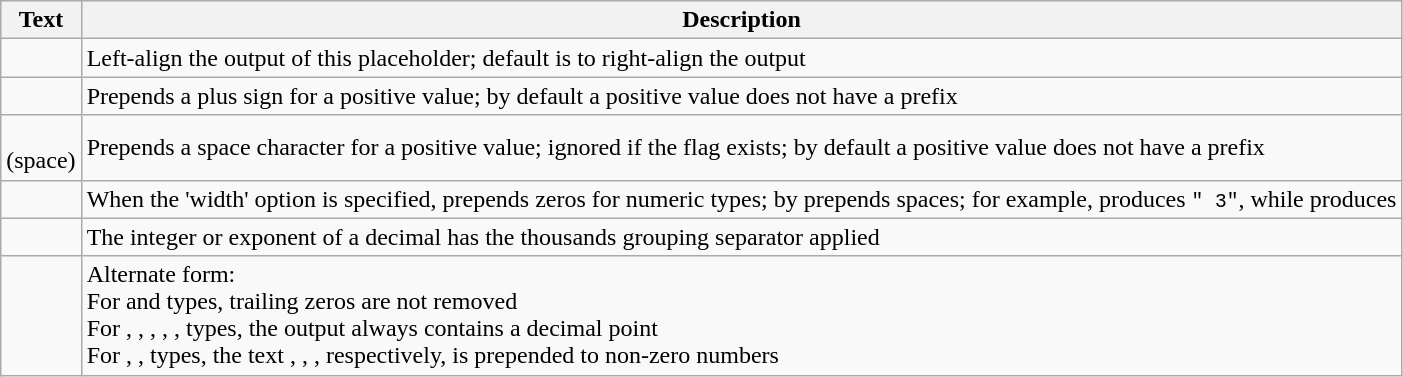<table class="wikitable col1center">
<tr>
<th>Text</th>
<th>Description</th>
</tr>
<tr>
<td></td>
<td>Left-align the output of this placeholder; default is to right-align the output</td>
</tr>
<tr>
<td></td>
<td>Prepends a plus sign for a positive value; by default a positive value does not have a prefix</td>
</tr>
<tr>
<td><code> </code><br>(space)</td>
<td>Prepends a space character for a positive value; ignored if the  flag exists; by default a positive value does not have a prefix</td>
</tr>
<tr>
<td></td>
<td>When the 'width' option is specified, prepends zeros for numeric types; by prepends spaces; for example,  produces <samp>"   3"</samp>, while  produces </td>
</tr>
<tr>
<td></td>
<td>The integer or exponent of a decimal has the thousands grouping separator applied</td>
</tr>
<tr>
<td></td>
<td>Alternate form:<br> For  and  types, trailing zeros are not removed<br> For , , , , ,  types, the output always contains a decimal point<br> For , ,  types, the text , , , respectively, is prepended to non-zero numbers</td>
</tr>
</table>
